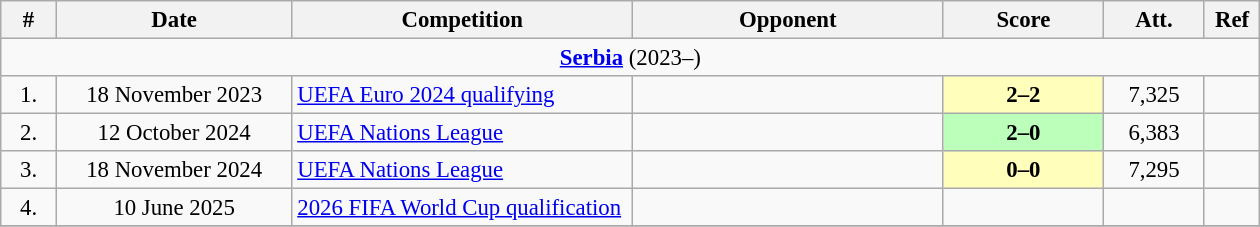<table class="wikitable" style="font-size:95%; text-align:center">
<tr>
<th width="30">#</th>
<th width="150">Date</th>
<th width="220">Competition</th>
<th width="200">Opponent</th>
<th width="100">Score</th>
<th width="60">Att.</th>
<th width="30">Ref</th>
</tr>
<tr>
<td colspan="7"> <strong><a href='#'>Serbia</a></strong> (2023–)</td>
</tr>
<tr>
<td>1.</td>
<td>18 November 2023</td>
<td align="left"><a href='#'>UEFA Euro 2024 qualifying</a></td>
<td align="left"></td>
<td bgcolor="#FFFFBB"><strong>2–2</strong></td>
<td>7,325</td>
<td></td>
</tr>
<tr>
<td>2.</td>
<td>12 October 2024</td>
<td align="left"><a href='#'>UEFA Nations League</a></td>
<td align="left"></td>
<td bgcolor="#BBFFBB"><strong>2–0</strong></td>
<td>6,383</td>
<td></td>
</tr>
<tr>
<td>3.</td>
<td>18 November 2024</td>
<td align="left"><a href='#'>UEFA Nations League</a></td>
<td align="left"></td>
<td bgcolor="#FFFFBB"><strong>0–0</strong></td>
<td>7,295</td>
<td></td>
</tr>
<tr>
<td>4.</td>
<td>10 June 2025</td>
<td align="left"><a href='#'>2026 FIFA World Cup qualification</a></td>
<td align="left"></td>
<td></td>
<td></td>
<td></td>
</tr>
<tr>
</tr>
</table>
